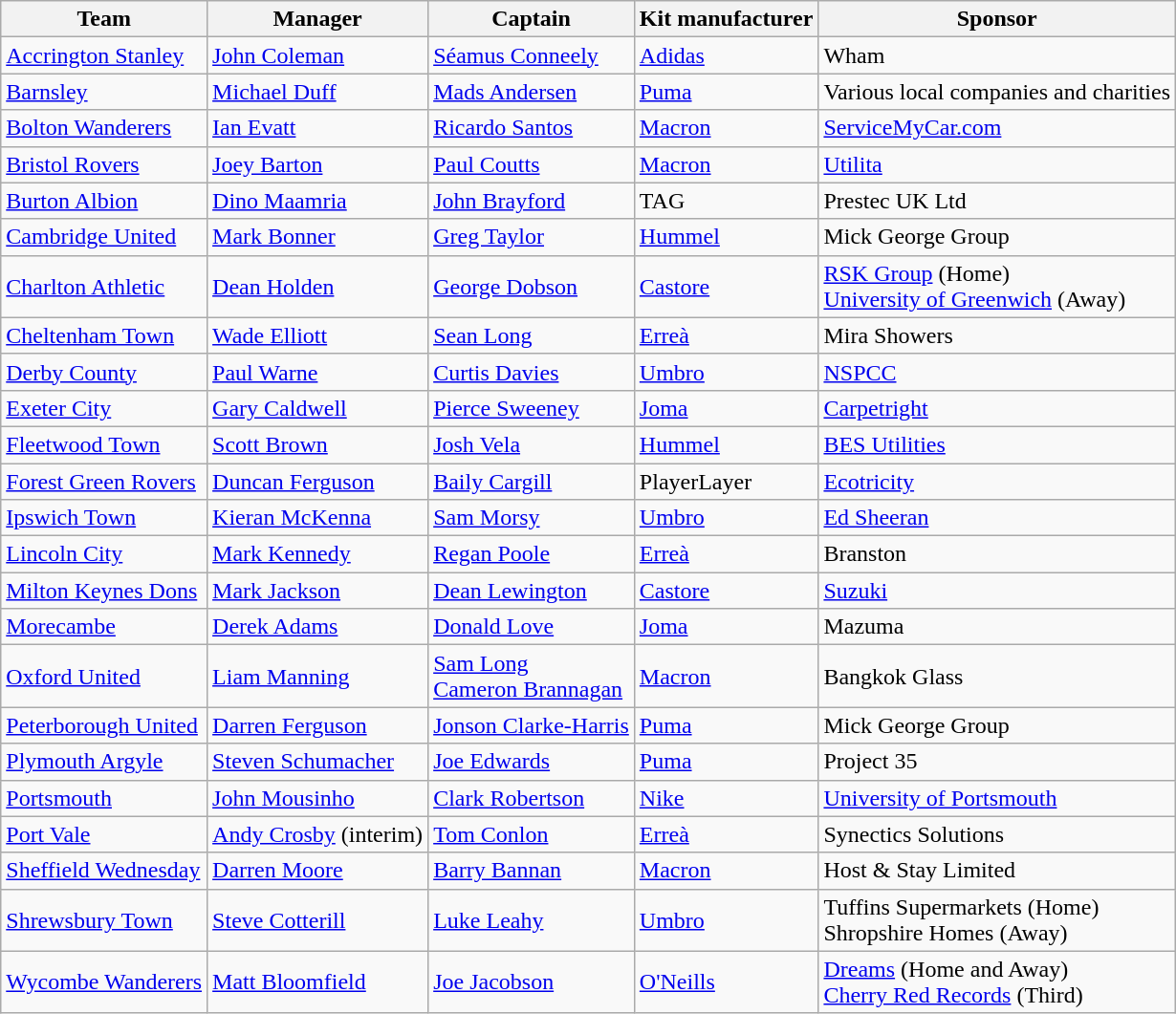<table class="wikitable sortable" style="text-align: left;">
<tr>
<th>Team</th>
<th>Manager</th>
<th>Captain</th>
<th>Kit manufacturer</th>
<th>Sponsor</th>
</tr>
<tr>
<td><a href='#'>Accrington Stanley</a></td>
<td> <a href='#'>John Coleman</a></td>
<td> <a href='#'>Séamus Conneely</a></td>
<td> <a href='#'>Adidas</a></td>
<td>Wham</td>
</tr>
<tr>
<td><a href='#'>Barnsley</a></td>
<td> <a href='#'>Michael Duff</a></td>
<td> <a href='#'>Mads Andersen</a></td>
<td> <a href='#'>Puma</a></td>
<td>Various local companies and charities</td>
</tr>
<tr>
<td><a href='#'>Bolton Wanderers</a></td>
<td> <a href='#'>Ian Evatt</a></td>
<td> <a href='#'>Ricardo Santos</a></td>
<td> <a href='#'>Macron</a></td>
<td><a href='#'>ServiceMyCar.com</a></td>
</tr>
<tr>
<td><a href='#'>Bristol Rovers</a></td>
<td> <a href='#'>Joey Barton</a></td>
<td> <a href='#'>Paul Coutts</a></td>
<td> <a href='#'>Macron</a></td>
<td><a href='#'>Utilita</a></td>
</tr>
<tr>
<td><a href='#'>Burton Albion</a></td>
<td> <a href='#'>Dino Maamria</a></td>
<td> <a href='#'>John Brayford</a></td>
<td> TAG</td>
<td>Prestec UK Ltd</td>
</tr>
<tr>
<td><a href='#'>Cambridge United</a></td>
<td> <a href='#'>Mark Bonner</a></td>
<td> <a href='#'>Greg Taylor</a></td>
<td> <a href='#'>Hummel</a></td>
<td>Mick George Group</td>
</tr>
<tr>
<td><a href='#'>Charlton Athletic</a></td>
<td> <a href='#'>Dean Holden</a></td>
<td> <a href='#'>George Dobson</a></td>
<td> <a href='#'>Castore</a></td>
<td><a href='#'>RSK Group</a> (Home)<br><a href='#'>University of Greenwich</a> (Away)</td>
</tr>
<tr>
<td><a href='#'>Cheltenham Town</a></td>
<td> <a href='#'>Wade Elliott</a></td>
<td> <a href='#'>Sean Long</a></td>
<td> <a href='#'>Erreà</a></td>
<td>Mira Showers</td>
</tr>
<tr>
<td><a href='#'>Derby County</a></td>
<td> <a href='#'>Paul Warne</a></td>
<td> <a href='#'>Curtis Davies</a></td>
<td> <a href='#'>Umbro</a></td>
<td><a href='#'>NSPCC</a></td>
</tr>
<tr>
<td><a href='#'>Exeter City</a></td>
<td> <a href='#'>Gary Caldwell</a></td>
<td> <a href='#'>Pierce Sweeney</a></td>
<td> <a href='#'>Joma</a></td>
<td><a href='#'>Carpetright</a></td>
</tr>
<tr>
<td><a href='#'>Fleetwood Town</a></td>
<td> <a href='#'>Scott Brown</a></td>
<td> <a href='#'>Josh Vela</a></td>
<td> <a href='#'>Hummel</a></td>
<td><a href='#'>BES Utilities</a></td>
</tr>
<tr>
<td><a href='#'>Forest Green Rovers</a></td>
<td> <a href='#'>Duncan Ferguson</a></td>
<td> <a href='#'>Baily Cargill</a></td>
<td> PlayerLayer</td>
<td><a href='#'>Ecotricity</a></td>
</tr>
<tr>
<td><a href='#'>Ipswich Town</a></td>
<td> <a href='#'>Kieran McKenna</a></td>
<td> <a href='#'>Sam Morsy</a></td>
<td> <a href='#'>Umbro</a></td>
<td><a href='#'>Ed Sheeran</a></td>
</tr>
<tr>
<td><a href='#'>Lincoln City</a></td>
<td> <a href='#'>Mark Kennedy</a></td>
<td> <a href='#'>Regan Poole</a></td>
<td> <a href='#'>Erreà</a></td>
<td>Branston</td>
</tr>
<tr>
<td><a href='#'>Milton Keynes Dons</a></td>
<td> <a href='#'>Mark Jackson</a></td>
<td> <a href='#'>Dean Lewington</a></td>
<td> <a href='#'>Castore</a></td>
<td><a href='#'>Suzuki</a></td>
</tr>
<tr>
<td><a href='#'>Morecambe</a></td>
<td> <a href='#'>Derek Adams</a></td>
<td> <a href='#'>Donald Love</a></td>
<td> <a href='#'>Joma</a></td>
<td>Mazuma</td>
</tr>
<tr>
<td><a href='#'>Oxford United</a></td>
<td> <a href='#'>Liam Manning</a></td>
<td> <a href='#'>Sam Long</a><br> <a href='#'>Cameron Brannagan</a></td>
<td> <a href='#'>Macron</a></td>
<td>Bangkok Glass</td>
</tr>
<tr>
<td><a href='#'>Peterborough United</a></td>
<td> <a href='#'>Darren Ferguson</a></td>
<td> <a href='#'>Jonson Clarke-Harris</a></td>
<td> <a href='#'>Puma</a></td>
<td>Mick George Group</td>
</tr>
<tr>
<td><a href='#'>Plymouth Argyle</a></td>
<td> <a href='#'>Steven Schumacher</a></td>
<td> <a href='#'>Joe Edwards</a></td>
<td> <a href='#'>Puma</a></td>
<td>Project 35</td>
</tr>
<tr>
<td><a href='#'>Portsmouth</a></td>
<td> <a href='#'>John Mousinho</a></td>
<td> <a href='#'>Clark Robertson</a></td>
<td> <a href='#'>Nike</a></td>
<td><a href='#'>University of Portsmouth</a></td>
</tr>
<tr>
<td><a href='#'>Port Vale</a></td>
<td> <a href='#'>Andy Crosby</a> (interim)</td>
<td> <a href='#'>Tom Conlon</a></td>
<td> <a href='#'>Erreà</a></td>
<td>Synectics Solutions</td>
</tr>
<tr>
<td><a href='#'>Sheffield Wednesday</a></td>
<td> <a href='#'>Darren Moore</a></td>
<td> <a href='#'>Barry Bannan</a></td>
<td> <a href='#'>Macron</a></td>
<td>Host & Stay Limited</td>
</tr>
<tr>
<td><a href='#'>Shrewsbury Town</a></td>
<td> <a href='#'>Steve Cotterill</a></td>
<td> <a href='#'>Luke Leahy</a></td>
<td> <a href='#'>Umbro</a></td>
<td>Tuffins Supermarkets (Home)<br>Shropshire Homes (Away)</td>
</tr>
<tr>
<td><a href='#'>Wycombe Wanderers</a></td>
<td> <a href='#'>Matt Bloomfield</a></td>
<td> <a href='#'>Joe Jacobson</a></td>
<td> <a href='#'>O'Neills</a></td>
<td><a href='#'>Dreams</a> (Home and Away)<br><a href='#'>Cherry Red Records</a> (Third)</td>
</tr>
</table>
